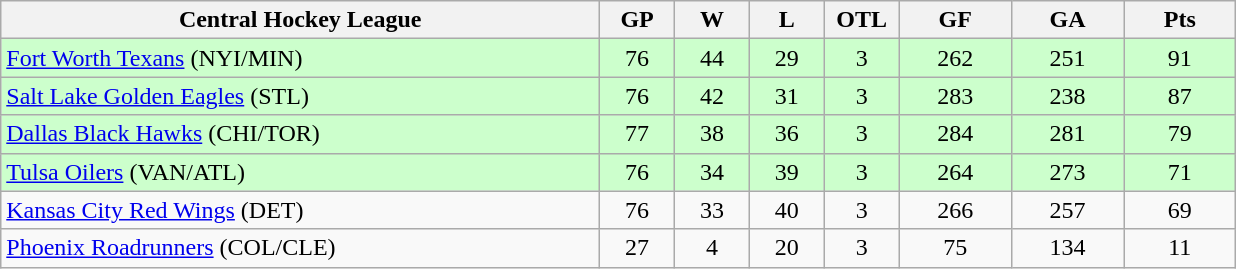<table class="wikitable">
<tr>
<th width="40%" bgcolor="#e0e0e0">Central Hockey League</th>
<th width="5%" bgcolor="#e0e0e0">GP</th>
<th width="5%" bgcolor="#e0e0e0">W</th>
<th width="5%" bgcolor="#e0e0e0">L</th>
<th width="5%" bgcolor="#e0e0e0">OTL</th>
<th width="7.5%" bgcolor="#e0e0e0">GF</th>
<th width="7.5%" bgcolor="#e0e0e0">GA</th>
<th width="7.5%" bgcolor="#e0e0e0">Pts</th>
</tr>
<tr align="center" bgcolor="#CCFFCC">
<td align="left"><a href='#'>Fort Worth Texans</a> (NYI/MIN)</td>
<td>76</td>
<td>44</td>
<td>29</td>
<td>3</td>
<td>262</td>
<td>251</td>
<td>91</td>
</tr>
<tr align="center" bgcolor="#CCFFCC">
<td align="left"><a href='#'>Salt Lake Golden Eagles</a> (STL)</td>
<td>76</td>
<td>42</td>
<td>31</td>
<td>3</td>
<td>283</td>
<td>238</td>
<td>87</td>
</tr>
<tr align="center" bgcolor="#CCFFCC">
<td align="left"><a href='#'>Dallas Black Hawks</a> (CHI/TOR)</td>
<td>77</td>
<td>38</td>
<td>36</td>
<td>3</td>
<td>284</td>
<td>281</td>
<td>79</td>
</tr>
<tr align="center" bgcolor="#CCFFCC">
<td align="left"><a href='#'>Tulsa Oilers</a> (VAN/ATL)</td>
<td>76</td>
<td>34</td>
<td>39</td>
<td>3</td>
<td>264</td>
<td>273</td>
<td>71</td>
</tr>
<tr align="center">
<td align="left"><a href='#'>Kansas City Red Wings</a> (DET)</td>
<td>76</td>
<td>33</td>
<td>40</td>
<td>3</td>
<td>266</td>
<td>257</td>
<td>69</td>
</tr>
<tr align="center">
<td align="left"><a href='#'>Phoenix Roadrunners</a> (COL/CLE)</td>
<td>27</td>
<td>4</td>
<td>20</td>
<td>3</td>
<td>75</td>
<td>134</td>
<td>11</td>
</tr>
</table>
